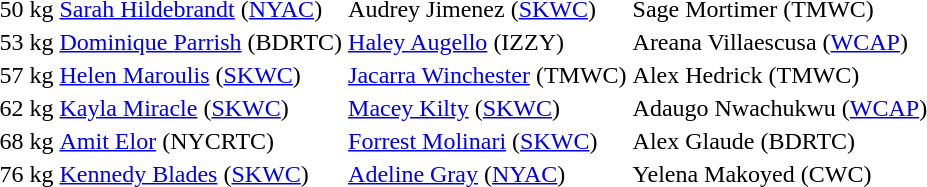<table>
<tr>
<td rowspan=1>50 kg</td>
<td rowspan=1><a href='#'>Sarah Hildebrandt</a> (<a href='#'>NYAC</a>)</td>
<td rowspan=1>Audrey Jimenez (<a href='#'>SKWC</a>)</td>
<td>Sage Mortimer (TMWC)</td>
</tr>
<tr>
<td rowspan=1>53 kg</td>
<td rowspan=1><a href='#'>Dominique Parrish</a> (BDRTC)</td>
<td rowspan=1><a href='#'>Haley Augello</a> (IZZY)</td>
<td>Areana Villaescusa (<a href='#'>WCAP</a>)</td>
</tr>
<tr>
<td rowspan=1>57 kg</td>
<td rowspan=1><a href='#'>Helen Maroulis</a> (<a href='#'>SKWC</a>)</td>
<td rowspan=1><a href='#'>Jacarra Winchester</a> (TMWC)</td>
<td>Alex Hedrick (TMWC)</td>
</tr>
<tr>
<td rowspan=1>62 kg</td>
<td rowspan=1><a href='#'>Kayla Miracle</a> (<a href='#'>SKWC</a>)</td>
<td rowspan=1><a href='#'>Macey Kilty</a> (<a href='#'>SKWC</a>)</td>
<td>Adaugo Nwachukwu (<a href='#'>WCAP</a>)</td>
</tr>
<tr>
<td rowspan=1>68 kg</td>
<td rowspan=1><a href='#'>Amit Elor</a> (NYCRTC)</td>
<td rowspan=1><a href='#'>Forrest Molinari</a> (<a href='#'>SKWC</a>)</td>
<td>Alex Glaude (BDRTC)</td>
</tr>
<tr>
<td rowspan=1>76 kg</td>
<td rowspan=1><a href='#'>Kennedy Blades</a> (<a href='#'>SKWC</a>)</td>
<td rowspan=1><a href='#'>Adeline Gray</a> (<a href='#'>NYAC</a>)</td>
<td>Yelena Makoyed (CWC)</td>
</tr>
</table>
